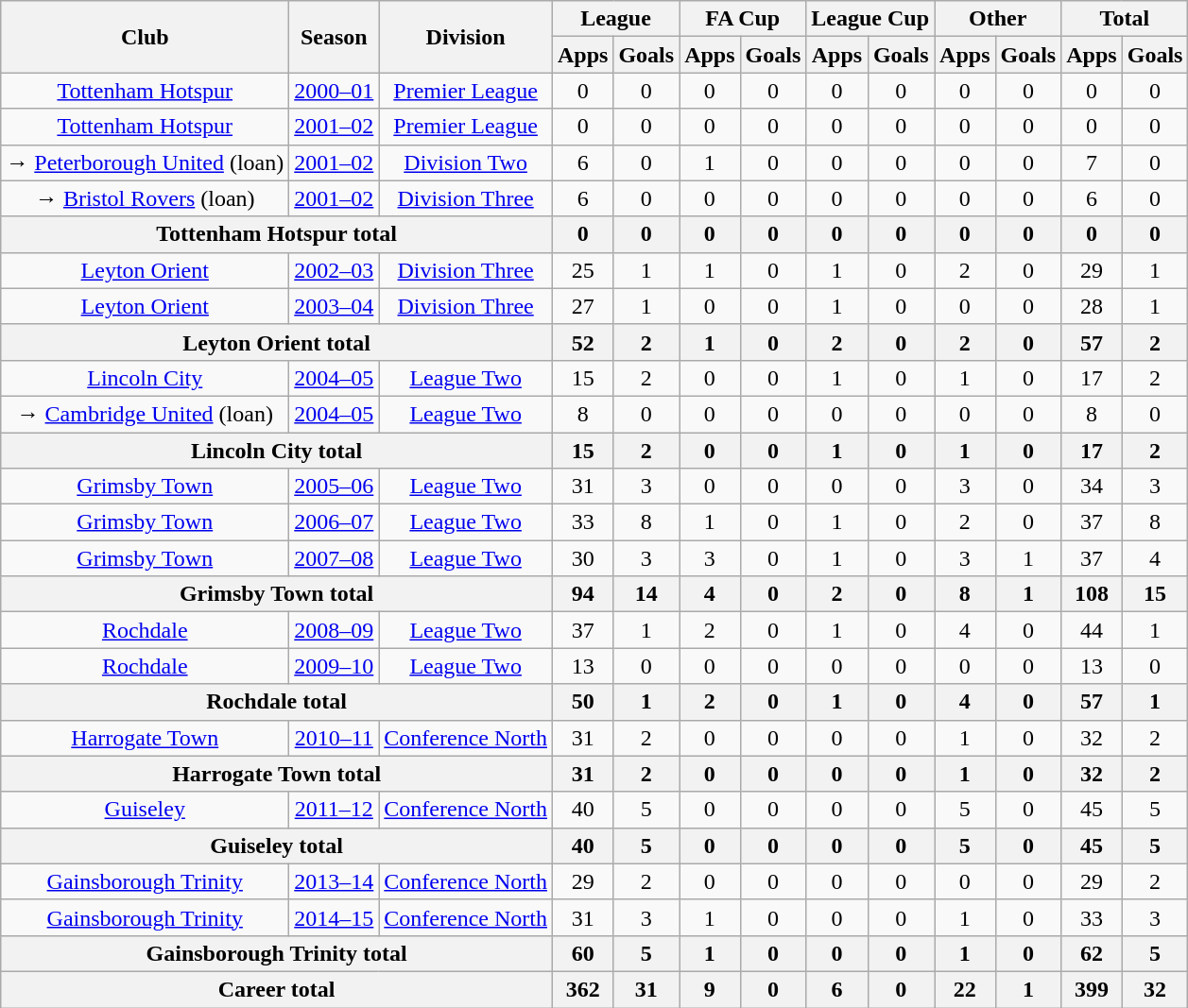<table class="wikitable" style="text-align:center;">
<tr>
<th rowspan="2">Club</th>
<th rowspan="2">Season</th>
<th rowspan="2">Division</th>
<th colspan="2">League</th>
<th colspan="2">FA Cup</th>
<th colspan="2">League Cup</th>
<th colspan="2">Other</th>
<th colspan="2">Total</th>
</tr>
<tr>
<th>Apps</th>
<th>Goals</th>
<th>Apps</th>
<th>Goals</th>
<th>Apps</th>
<th>Goals</th>
<th>Apps</th>
<th>Goals</th>
<th>Apps</th>
<th>Goals</th>
</tr>
<tr>
<td><a href='#'>Tottenham Hotspur</a></td>
<td><a href='#'>2000–01</a></td>
<td><a href='#'>Premier League</a></td>
<td>0</td>
<td>0</td>
<td>0</td>
<td>0</td>
<td>0</td>
<td>0</td>
<td>0</td>
<td>0</td>
<td>0</td>
<td>0</td>
</tr>
<tr>
<td><a href='#'>Tottenham Hotspur</a></td>
<td><a href='#'>2001–02</a></td>
<td><a href='#'>Premier League</a></td>
<td>0</td>
<td>0</td>
<td>0</td>
<td>0</td>
<td>0</td>
<td>0</td>
<td>0</td>
<td>0</td>
<td>0</td>
<td>0</td>
</tr>
<tr>
<td>→ <a href='#'>Peterborough United</a> (loan)</td>
<td><a href='#'>2001–02</a></td>
<td><a href='#'>Division Two</a></td>
<td>6</td>
<td>0</td>
<td>1</td>
<td>0</td>
<td>0</td>
<td>0</td>
<td>0</td>
<td>0</td>
<td>7</td>
<td>0</td>
</tr>
<tr>
<td>→ <a href='#'>Bristol Rovers</a> (loan)</td>
<td><a href='#'>2001–02</a></td>
<td><a href='#'>Division Three</a></td>
<td>6</td>
<td>0</td>
<td>0</td>
<td>0</td>
<td>0</td>
<td>0</td>
<td>0</td>
<td>0</td>
<td>6</td>
<td>0</td>
</tr>
<tr>
<th colspan="3">Tottenham Hotspur total</th>
<th>0</th>
<th>0</th>
<th>0</th>
<th>0</th>
<th>0</th>
<th>0</th>
<th>0</th>
<th>0</th>
<th>0</th>
<th>0</th>
</tr>
<tr>
<td><a href='#'>Leyton Orient</a></td>
<td><a href='#'>2002–03</a></td>
<td><a href='#'>Division Three</a></td>
<td>25</td>
<td>1</td>
<td>1</td>
<td>0</td>
<td>1</td>
<td>0</td>
<td>2</td>
<td>0</td>
<td>29</td>
<td>1</td>
</tr>
<tr>
<td><a href='#'>Leyton Orient</a></td>
<td><a href='#'>2003–04</a></td>
<td><a href='#'>Division Three</a></td>
<td>27</td>
<td>1</td>
<td>0</td>
<td>0</td>
<td>1</td>
<td>0</td>
<td>0</td>
<td>0</td>
<td>28</td>
<td>1</td>
</tr>
<tr>
<th colspan="3">Leyton Orient total</th>
<th>52</th>
<th>2</th>
<th>1</th>
<th>0</th>
<th>2</th>
<th>0</th>
<th>2</th>
<th>0</th>
<th>57</th>
<th>2</th>
</tr>
<tr>
<td><a href='#'>Lincoln City</a></td>
<td><a href='#'>2004–05</a></td>
<td><a href='#'>League Two</a></td>
<td>15</td>
<td>2</td>
<td>0</td>
<td>0</td>
<td>1</td>
<td>0</td>
<td>1</td>
<td>0</td>
<td>17</td>
<td>2</td>
</tr>
<tr>
<td>→ <a href='#'>Cambridge United</a> (loan)</td>
<td><a href='#'>2004–05</a></td>
<td><a href='#'>League Two</a></td>
<td>8</td>
<td>0</td>
<td>0</td>
<td>0</td>
<td>0</td>
<td>0</td>
<td>0</td>
<td>0</td>
<td>8</td>
<td>0</td>
</tr>
<tr>
<th colspan="3">Lincoln City total</th>
<th>15</th>
<th>2</th>
<th>0</th>
<th>0</th>
<th>1</th>
<th>0</th>
<th>1</th>
<th>0</th>
<th>17</th>
<th>2</th>
</tr>
<tr>
<td><a href='#'>Grimsby Town</a></td>
<td><a href='#'>2005–06</a></td>
<td><a href='#'>League Two</a></td>
<td>31</td>
<td>3</td>
<td>0</td>
<td>0</td>
<td>0</td>
<td>0</td>
<td>3</td>
<td>0</td>
<td>34</td>
<td>3</td>
</tr>
<tr>
<td><a href='#'>Grimsby Town</a></td>
<td><a href='#'>2006–07</a></td>
<td><a href='#'>League Two</a></td>
<td>33</td>
<td>8</td>
<td>1</td>
<td>0</td>
<td>1</td>
<td>0</td>
<td>2</td>
<td>0</td>
<td>37</td>
<td>8</td>
</tr>
<tr>
<td><a href='#'>Grimsby Town</a></td>
<td><a href='#'>2007–08</a></td>
<td><a href='#'>League Two</a></td>
<td>30</td>
<td>3</td>
<td>3</td>
<td>0</td>
<td>1</td>
<td>0</td>
<td>3</td>
<td>1</td>
<td>37</td>
<td>4</td>
</tr>
<tr>
<th colspan="3">Grimsby Town total</th>
<th>94</th>
<th>14</th>
<th>4</th>
<th>0</th>
<th>2</th>
<th>0</th>
<th>8</th>
<th>1</th>
<th>108</th>
<th>15</th>
</tr>
<tr>
<td><a href='#'>Rochdale</a></td>
<td><a href='#'>2008–09</a></td>
<td><a href='#'>League Two</a></td>
<td>37</td>
<td>1</td>
<td>2</td>
<td>0</td>
<td>1</td>
<td>0</td>
<td>4</td>
<td>0</td>
<td>44</td>
<td>1</td>
</tr>
<tr>
<td><a href='#'>Rochdale</a></td>
<td><a href='#'>2009–10</a></td>
<td><a href='#'>League Two</a></td>
<td>13</td>
<td>0</td>
<td>0</td>
<td>0</td>
<td>0</td>
<td>0</td>
<td>0</td>
<td>0</td>
<td>13</td>
<td>0</td>
</tr>
<tr>
<th colspan="3">Rochdale total</th>
<th>50</th>
<th>1</th>
<th>2</th>
<th>0</th>
<th>1</th>
<th>0</th>
<th>4</th>
<th>0</th>
<th>57</th>
<th>1</th>
</tr>
<tr>
<td><a href='#'>Harrogate Town</a></td>
<td><a href='#'>2010–11</a></td>
<td><a href='#'>Conference North</a></td>
<td>31</td>
<td>2</td>
<td>0</td>
<td>0</td>
<td>0</td>
<td>0</td>
<td>1</td>
<td>0</td>
<td>32</td>
<td>2</td>
</tr>
<tr>
<th colspan="3">Harrogate Town total</th>
<th>31</th>
<th>2</th>
<th>0</th>
<th>0</th>
<th>0</th>
<th>0</th>
<th>1</th>
<th>0</th>
<th>32</th>
<th>2</th>
</tr>
<tr>
<td><a href='#'>Guiseley</a></td>
<td><a href='#'>2011–12</a></td>
<td><a href='#'>Conference North</a></td>
<td>40</td>
<td>5</td>
<td>0</td>
<td>0</td>
<td>0</td>
<td>0</td>
<td>5</td>
<td>0</td>
<td>45</td>
<td>5</td>
</tr>
<tr>
<th colspan="3">Guiseley total</th>
<th>40</th>
<th>5</th>
<th>0</th>
<th>0</th>
<th>0</th>
<th>0</th>
<th>5</th>
<th>0</th>
<th>45</th>
<th>5</th>
</tr>
<tr>
<td><a href='#'>Gainsborough Trinity</a></td>
<td><a href='#'>2013–14</a></td>
<td><a href='#'>Conference North</a></td>
<td>29</td>
<td>2</td>
<td>0</td>
<td>0</td>
<td>0</td>
<td>0</td>
<td>0</td>
<td>0</td>
<td>29</td>
<td>2</td>
</tr>
<tr>
<td><a href='#'>Gainsborough Trinity</a></td>
<td><a href='#'>2014–15</a></td>
<td><a href='#'>Conference North</a></td>
<td>31</td>
<td>3</td>
<td>1</td>
<td>0</td>
<td>0</td>
<td>0</td>
<td>1</td>
<td>0</td>
<td>33</td>
<td>3</td>
</tr>
<tr>
<th colspan="3">Gainsborough Trinity total</th>
<th>60</th>
<th>5</th>
<th>1</th>
<th>0</th>
<th>0</th>
<th>0</th>
<th>1</th>
<th>0</th>
<th>62</th>
<th>5</th>
</tr>
<tr>
<th colspan="3">Career total</th>
<th>362</th>
<th>31</th>
<th>9</th>
<th>0</th>
<th>6</th>
<th>0</th>
<th>22</th>
<th>1</th>
<th>399</th>
<th>32</th>
</tr>
</table>
